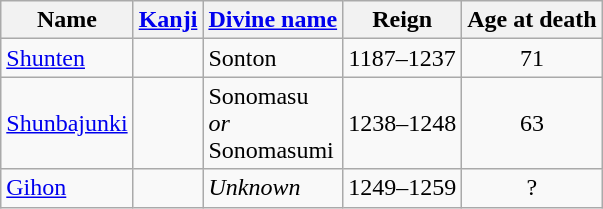<table class=wikitable>
<tr>
<th>Name</th>
<th><a href='#'>Kanji</a></th>
<th><a href='#'>Divine name</a></th>
<th>Reign</th>
<th>Age at death</th>
</tr>
<tr>
<td><a href='#'>Shunten</a></td>
<td></td>
<td>Sonton<br></td>
<td align="center">1187–1237</td>
<td align="center">71</td>
</tr>
<tr>
<td><a href='#'>Shunbajunki</a></td>
<td></td>
<td>Sonomasu <br><em>or</em><br>Sonomasumi </td>
<td align="center">1238–1248</td>
<td align="center">63</td>
</tr>
<tr>
<td><a href='#'>Gihon</a></td>
<td></td>
<td><em>Unknown</em></td>
<td align="center">1249–1259</td>
<td align="center">?</td>
</tr>
</table>
